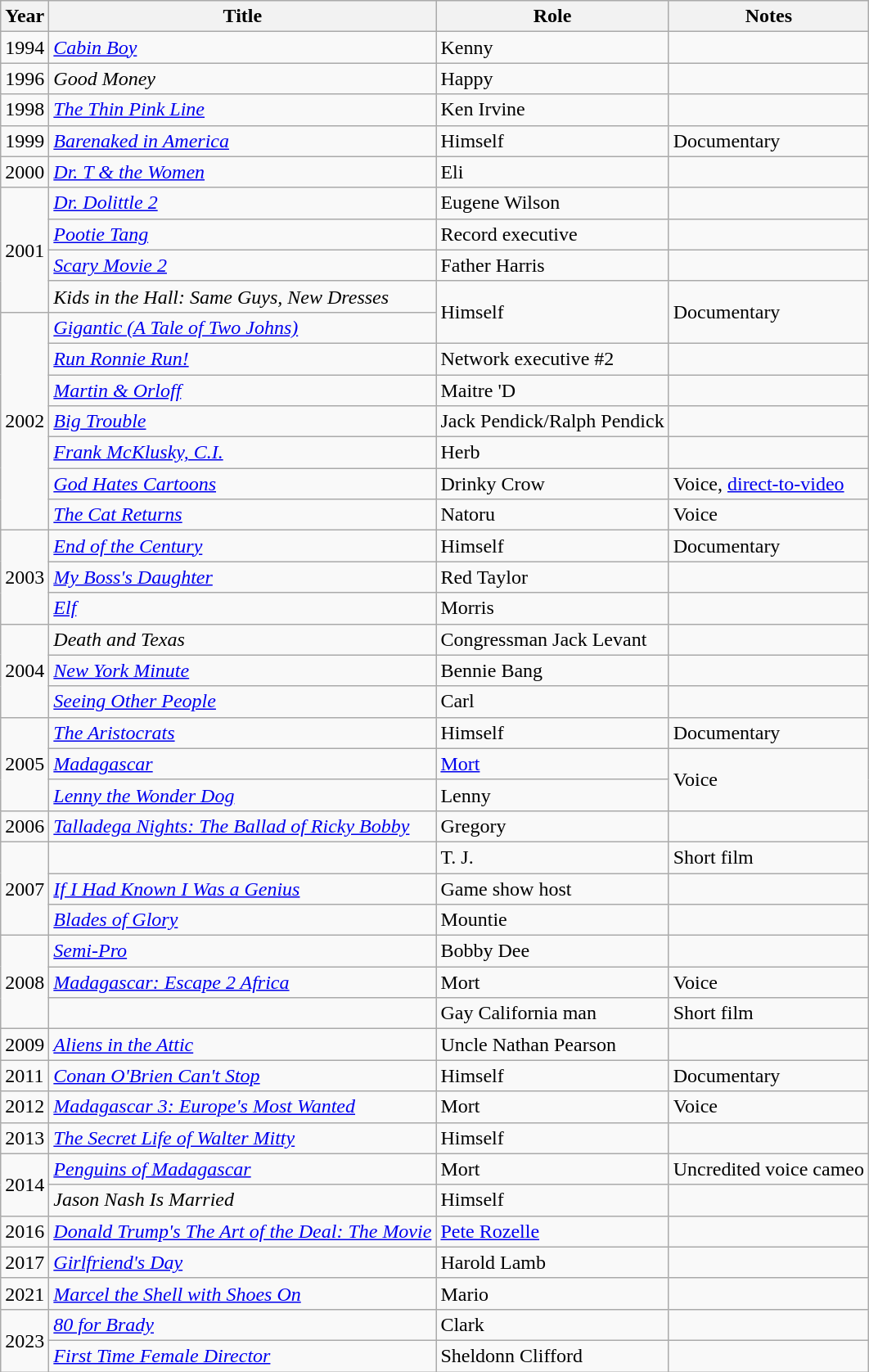<table class="wikitable sortable">
<tr>
<th>Year</th>
<th>Title</th>
<th>Role</th>
<th class="unsortable">Notes</th>
</tr>
<tr>
<td>1994</td>
<td><em><a href='#'>Cabin Boy</a></em></td>
<td>Kenny</td>
<td></td>
</tr>
<tr>
<td>1996</td>
<td><em>Good Money</em></td>
<td>Happy</td>
<td></td>
</tr>
<tr>
<td>1998</td>
<td><em><a href='#'>The Thin Pink Line</a></em></td>
<td>Ken Irvine</td>
<td></td>
</tr>
<tr>
<td>1999</td>
<td><em><a href='#'>Barenaked in America</a></em></td>
<td>Himself</td>
<td>Documentary</td>
</tr>
<tr>
<td>2000</td>
<td><em><a href='#'>Dr. T & the Women</a></em></td>
<td>Eli</td>
<td></td>
</tr>
<tr>
<td rowspan="4">2001</td>
<td><em><a href='#'>Dr. Dolittle 2</a></em></td>
<td>Eugene Wilson</td>
<td></td>
</tr>
<tr>
<td><em><a href='#'>Pootie Tang</a></em></td>
<td>Record executive</td>
<td></td>
</tr>
<tr>
<td><em><a href='#'>Scary Movie 2</a></em></td>
<td>Father Harris</td>
<td></td>
</tr>
<tr>
<td><em>Kids in the Hall: Same Guys, New Dresses</em></td>
<td rowspan="2">Himself</td>
<td rowspan="2">Documentary</td>
</tr>
<tr>
<td rowspan="7">2002</td>
<td><em><a href='#'>Gigantic (A Tale of Two Johns)</a></em></td>
</tr>
<tr>
<td><em><a href='#'>Run Ronnie Run!</a></em></td>
<td>Network executive #2</td>
<td></td>
</tr>
<tr>
<td><em><a href='#'>Martin & Orloff</a></em></td>
<td>Maitre 'D</td>
<td></td>
</tr>
<tr>
<td><em><a href='#'>Big Trouble</a></em></td>
<td>Jack Pendick/Ralph Pendick</td>
<td></td>
</tr>
<tr>
<td><em><a href='#'>Frank McKlusky, C.I.</a></em></td>
<td>Herb</td>
<td></td>
</tr>
<tr>
<td><em><a href='#'>God Hates Cartoons</a></em></td>
<td>Drinky Crow</td>
<td>Voice, <a href='#'>direct-to-video</a></td>
</tr>
<tr>
<td><em><a href='#'>The Cat Returns</a></em></td>
<td>Natoru</td>
<td>Voice</td>
</tr>
<tr>
<td rowspan="3">2003</td>
<td><em><a href='#'>End of the Century</a></em></td>
<td>Himself</td>
<td>Documentary</td>
</tr>
<tr>
<td><em><a href='#'>My Boss's Daughter</a></em></td>
<td>Red Taylor</td>
<td></td>
</tr>
<tr>
<td><em><a href='#'>Elf</a></em></td>
<td>Morris</td>
<td></td>
</tr>
<tr>
<td rowspan="3">2004</td>
<td><em>Death and Texas</em></td>
<td>Congressman Jack Levant</td>
<td></td>
</tr>
<tr>
<td><em><a href='#'>New York Minute</a></em></td>
<td>Bennie Bang</td>
<td></td>
</tr>
<tr>
<td><em><a href='#'>Seeing Other People</a></em></td>
<td>Carl</td>
<td></td>
</tr>
<tr>
<td rowspan="3">2005</td>
<td><em><a href='#'>The Aristocrats</a></em></td>
<td>Himself</td>
<td>Documentary</td>
</tr>
<tr>
<td><em><a href='#'>Madagascar</a></em></td>
<td><a href='#'>Mort</a></td>
<td rowspan="2">Voice</td>
</tr>
<tr>
<td><em><a href='#'>Lenny the Wonder Dog</a></em></td>
<td>Lenny</td>
</tr>
<tr>
<td>2006</td>
<td><em><a href='#'>Talladega Nights: The Ballad of Ricky Bobby</a></em></td>
<td>Gregory</td>
<td></td>
</tr>
<tr>
<td rowspan="3">2007</td>
<td><em></em></td>
<td>T. J.</td>
<td>Short film</td>
</tr>
<tr>
<td><em><a href='#'>If I Had Known I Was a Genius</a></em></td>
<td>Game show host</td>
<td></td>
</tr>
<tr>
<td><em><a href='#'>Blades of Glory</a></em></td>
<td>Mountie</td>
<td></td>
</tr>
<tr>
<td rowspan="3">2008</td>
<td><em><a href='#'>Semi-Pro</a></em></td>
<td>Bobby Dee</td>
<td></td>
</tr>
<tr>
<td><em><a href='#'>Madagascar: Escape 2 Africa</a></em></td>
<td>Mort</td>
<td>Voice</td>
</tr>
<tr>
<td><em></em></td>
<td>Gay California man</td>
<td>Short film</td>
</tr>
<tr>
<td>2009</td>
<td><em><a href='#'>Aliens in the Attic</a></em></td>
<td>Uncle Nathan Pearson</td>
<td></td>
</tr>
<tr>
<td>2011</td>
<td><em><a href='#'>Conan O'Brien Can't Stop</a></em></td>
<td>Himself</td>
<td>Documentary</td>
</tr>
<tr>
<td>2012</td>
<td><em><a href='#'>Madagascar 3: Europe's Most Wanted</a></em></td>
<td>Mort</td>
<td>Voice</td>
</tr>
<tr>
<td>2013</td>
<td><em><a href='#'>The Secret Life of Walter Mitty</a></em></td>
<td>Himself</td>
<td></td>
</tr>
<tr>
<td rowspan="2">2014</td>
<td><em><a href='#'>Penguins of Madagascar</a></em></td>
<td>Mort</td>
<td>Uncredited voice cameo</td>
</tr>
<tr>
<td><em>Jason Nash Is Married</em></td>
<td>Himself</td>
<td></td>
</tr>
<tr>
<td>2016</td>
<td><em><a href='#'>Donald Trump's The Art of the Deal: The Movie</a></em></td>
<td><a href='#'>Pete Rozelle</a></td>
<td></td>
</tr>
<tr>
<td>2017</td>
<td><em><a href='#'>Girlfriend's Day</a></em></td>
<td>Harold Lamb</td>
<td></td>
</tr>
<tr>
<td>2021</td>
<td><em><a href='#'>Marcel the Shell with Shoes On</a></em></td>
<td>Mario</td>
<td></td>
</tr>
<tr>
<td rowspan="2">2023</td>
<td><em><a href='#'>80 for Brady</a></em></td>
<td>Clark</td>
<td></td>
</tr>
<tr>
<td><em><a href='#'>First Time Female Director</a></em></td>
<td>Sheldonn Clifford</td>
<td></td>
</tr>
</table>
